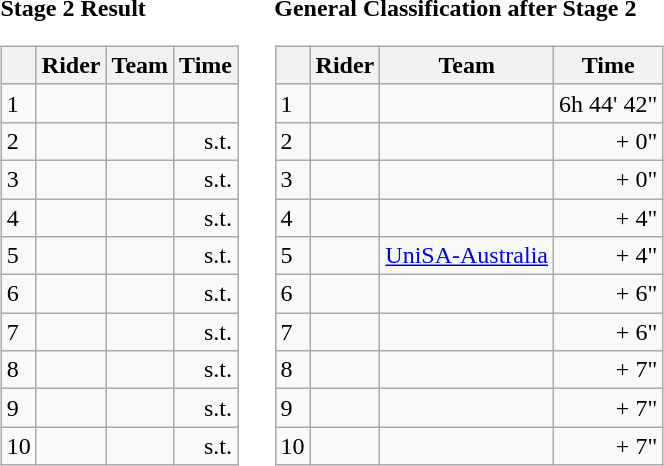<table>
<tr>
<td><strong>Stage 2 Result</strong><br><table class="wikitable">
<tr>
<th></th>
<th>Rider</th>
<th>Team</th>
<th>Time</th>
</tr>
<tr>
<td>1</td>
<td></td>
<td></td>
<td align="right"></td>
</tr>
<tr>
<td>2</td>
<td></td>
<td></td>
<td align="right">s.t.</td>
</tr>
<tr>
<td>3</td>
<td></td>
<td></td>
<td align="right">s.t.</td>
</tr>
<tr>
<td>4</td>
<td></td>
<td></td>
<td align="right">s.t.</td>
</tr>
<tr>
<td>5</td>
<td></td>
<td></td>
<td align="right">s.t.</td>
</tr>
<tr>
<td>6</td>
<td></td>
<td></td>
<td align="right">s.t.</td>
</tr>
<tr>
<td>7</td>
<td></td>
<td></td>
<td align="right">s.t.</td>
</tr>
<tr>
<td>8</td>
<td></td>
<td></td>
<td align="right">s.t.</td>
</tr>
<tr>
<td>9</td>
<td></td>
<td></td>
<td align="right">s.t.</td>
</tr>
<tr>
<td>10</td>
<td></td>
<td></td>
<td align="right">s.t.</td>
</tr>
</table>
</td>
<td></td>
<td><strong>General Classification after Stage 2</strong><br><table class="wikitable">
<tr>
<th></th>
<th>Rider</th>
<th>Team</th>
<th>Time</th>
</tr>
<tr>
<td>1</td>
<td> </td>
<td></td>
<td align="right">6h 44' 42"</td>
</tr>
<tr>
<td>2</td>
<td> </td>
<td></td>
<td align="right">+ 0"</td>
</tr>
<tr>
<td>3</td>
<td></td>
<td></td>
<td align="right">+ 0"</td>
</tr>
<tr>
<td>4</td>
<td></td>
<td></td>
<td align="right">+ 4"</td>
</tr>
<tr>
<td>5</td>
<td> </td>
<td><a href='#'>UniSA-Australia</a></td>
<td align="right">+ 4"</td>
</tr>
<tr>
<td>6</td>
<td></td>
<td></td>
<td align="right">+ 6"</td>
</tr>
<tr>
<td>7</td>
<td></td>
<td></td>
<td align="right">+ 6"</td>
</tr>
<tr>
<td>8</td>
<td></td>
<td></td>
<td align="right">+ 7"</td>
</tr>
<tr>
<td>9</td>
<td></td>
<td></td>
<td align="right">+ 7"</td>
</tr>
<tr>
<td>10</td>
<td></td>
<td></td>
<td align="right">+ 7"</td>
</tr>
</table>
</td>
</tr>
</table>
